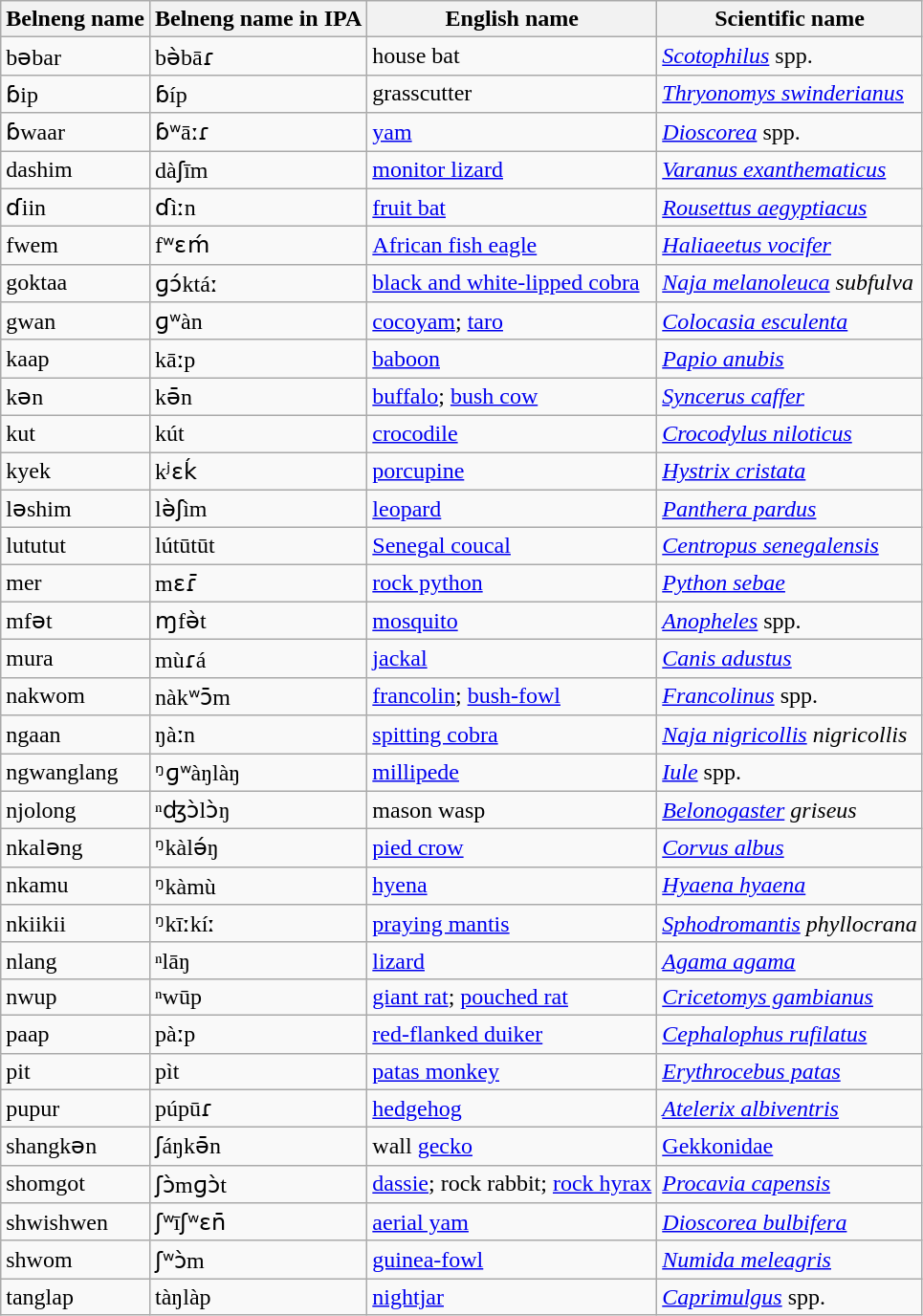<table class="wikitable sortable">
<tr>
<th>Belneng name</th>
<th>Belneng name in IPA</th>
<th>English name</th>
<th>Scientific name</th>
</tr>
<tr>
<td>bәbar</td>
<td>bə̀bāɾ</td>
<td>house bat</td>
<td><em><a href='#'>Scotophilus</a></em> spp.</td>
</tr>
<tr>
<td>ɓip</td>
<td>ɓíp</td>
<td>grasscutter</td>
<td><em><a href='#'>Thryonomys swinderianus</a></em></td>
</tr>
<tr>
<td>ɓwaar</td>
<td>ɓʷāːɾ</td>
<td><a href='#'>yam</a></td>
<td><em><a href='#'>Dioscorea</a></em> spp.</td>
</tr>
<tr>
<td>dashim</td>
<td>dàʃīm</td>
<td><a href='#'>monitor lizard</a></td>
<td><em><a href='#'>Varanus exanthematicus</a></em></td>
</tr>
<tr>
<td>ɗiin</td>
<td>ɗìːn</td>
<td><a href='#'>fruit bat</a></td>
<td><em><a href='#'>Rousettus aegyptiacus</a></em></td>
</tr>
<tr>
<td>fwem</td>
<td>fʷɛḿ</td>
<td><a href='#'>African fish eagle</a></td>
<td><em><a href='#'>Haliaeetus vocifer</a></em></td>
</tr>
<tr>
<td>goktaa</td>
<td>ɡɔ́ktáː</td>
<td><a href='#'>black and white-lipped cobra</a></td>
<td><em><a href='#'>Naja melanoleuca</a> subfulva</em></td>
</tr>
<tr>
<td>gwan</td>
<td>ɡʷàn</td>
<td><a href='#'>cocoyam</a>; <a href='#'>taro</a></td>
<td><em><a href='#'>Colocasia esculenta</a></em></td>
</tr>
<tr>
<td>kaap</td>
<td>kāːp</td>
<td><a href='#'>baboon</a></td>
<td><em><a href='#'>Papio anubis</a></em></td>
</tr>
<tr>
<td>kәn</td>
<td>kə̄n</td>
<td><a href='#'>buffalo</a>; <a href='#'>bush cow</a></td>
<td><em><a href='#'>Syncerus caffer</a></em></td>
</tr>
<tr>
<td>kut</td>
<td>kút</td>
<td><a href='#'>crocodile</a></td>
<td><em><a href='#'>Crocodylus niloticus</a></em></td>
</tr>
<tr>
<td>kyek</td>
<td>kʲɛḱ</td>
<td><a href='#'>porcupine</a></td>
<td><em><a href='#'>Hystrix cristata</a></em></td>
</tr>
<tr>
<td>lәshim</td>
<td>lə̀ʃìm</td>
<td><a href='#'>leopard</a></td>
<td><em><a href='#'>Panthera pardus</a></em></td>
</tr>
<tr>
<td>lututut</td>
<td>lútūtūt</td>
<td><a href='#'>Senegal coucal</a></td>
<td><em><a href='#'>Centropus senegalensis</a></em></td>
</tr>
<tr>
<td>mer</td>
<td>mɛɾ̄</td>
<td><a href='#'>rock python</a></td>
<td><em><a href='#'>Python sebae</a></em></td>
</tr>
<tr>
<td>mfәt</td>
<td>ɱfə̀t</td>
<td><a href='#'>mosquito</a></td>
<td><em><a href='#'>Anopheles</a></em> spp.</td>
</tr>
<tr>
<td>mura</td>
<td>mùɾá</td>
<td><a href='#'>jackal</a></td>
<td><em><a href='#'>Canis adustus</a></em></td>
</tr>
<tr>
<td>nakwom</td>
<td>nàkʷɔ̄m</td>
<td><a href='#'>francolin</a>; <a href='#'>bush-fowl</a></td>
<td><em><a href='#'>Francolinus</a></em> spp.</td>
</tr>
<tr>
<td>ngaan</td>
<td>ŋàːn</td>
<td><a href='#'>spitting cobra</a></td>
<td><em><a href='#'>Naja nigricollis</a> nigricollis</em></td>
</tr>
<tr>
<td>ngwanglang</td>
<td>ᵑɡʷàŋlàŋ</td>
<td><a href='#'>millipede</a></td>
<td><em><a href='#'>Iule</a></em> spp.</td>
</tr>
<tr>
<td>njolong</td>
<td>ⁿʤɔ̀lɔ̀ŋ</td>
<td>mason wasp</td>
<td><em><a href='#'>Belonogaster</a> griseus</em></td>
</tr>
<tr>
<td>nkalәng</td>
<td>ᵑkàlə́ŋ</td>
<td><a href='#'>pied crow</a></td>
<td><em><a href='#'>Corvus albus</a></em></td>
</tr>
<tr>
<td>nkamu</td>
<td>ᵑkàmù</td>
<td><a href='#'>hyena</a></td>
<td><em><a href='#'>Hyaena hyaena</a></em></td>
</tr>
<tr>
<td>nkiikii</td>
<td>ᵑkīːkíː</td>
<td><a href='#'>praying mantis</a></td>
<td><em><a href='#'>Sphodromantis</a> phyllocrana</em></td>
</tr>
<tr>
<td>nlang</td>
<td>ⁿlāŋ</td>
<td><a href='#'>lizard</a></td>
<td><em><a href='#'>Agama agama</a></em></td>
</tr>
<tr>
<td>nwup</td>
<td>ⁿwūp</td>
<td><a href='#'>giant rat</a>; <a href='#'>pouched rat</a></td>
<td><em><a href='#'>Cricetomys gambianus</a></em></td>
</tr>
<tr>
<td>paap</td>
<td>pàːp</td>
<td><a href='#'>red-flanked duiker</a></td>
<td><em><a href='#'>Cephalophus rufilatus</a></em></td>
</tr>
<tr>
<td>pit</td>
<td>pìt</td>
<td><a href='#'>patas monkey</a></td>
<td><em><a href='#'>Erythrocebus patas</a></em></td>
</tr>
<tr>
<td>pupur</td>
<td>púpūɾ</td>
<td><a href='#'>hedgehog</a></td>
<td><em><a href='#'>Atelerix albiventris</a></em></td>
</tr>
<tr>
<td>shangkәn</td>
<td>ʃáŋkə̄n</td>
<td>wall <a href='#'>gecko</a></td>
<td><a href='#'>Gekkonidae</a></td>
</tr>
<tr>
<td>shomgot</td>
<td>ʃɔ̀mɡɔ̀t</td>
<td><a href='#'>dassie</a>; rock rabbit; <a href='#'>rock hyrax</a></td>
<td><em><a href='#'>Procavia capensis</a></em></td>
</tr>
<tr>
<td>shwishwen</td>
<td>ʃʷīʃʷɛn̄</td>
<td><a href='#'>aerial yam</a></td>
<td><em><a href='#'>Dioscorea bulbifera</a></em></td>
</tr>
<tr>
<td>shwom</td>
<td>ʃʷɔ̀m</td>
<td><a href='#'>guinea-fowl</a></td>
<td><em><a href='#'>Numida meleagris</a></em></td>
</tr>
<tr>
<td>tanglap</td>
<td>tàŋlàp</td>
<td><a href='#'>nightjar</a></td>
<td><em><a href='#'>Caprimulgus</a></em> spp.</td>
</tr>
</table>
